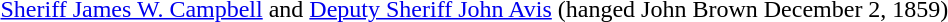<table>
<tr>
<td><a href='#'>Sheriff James W. Campbell</a> and <a href='#'>Deputy Sheriff John Avis</a></td>
<td>(hanged John Brown December 2, 1859)</td>
</tr>
</table>
